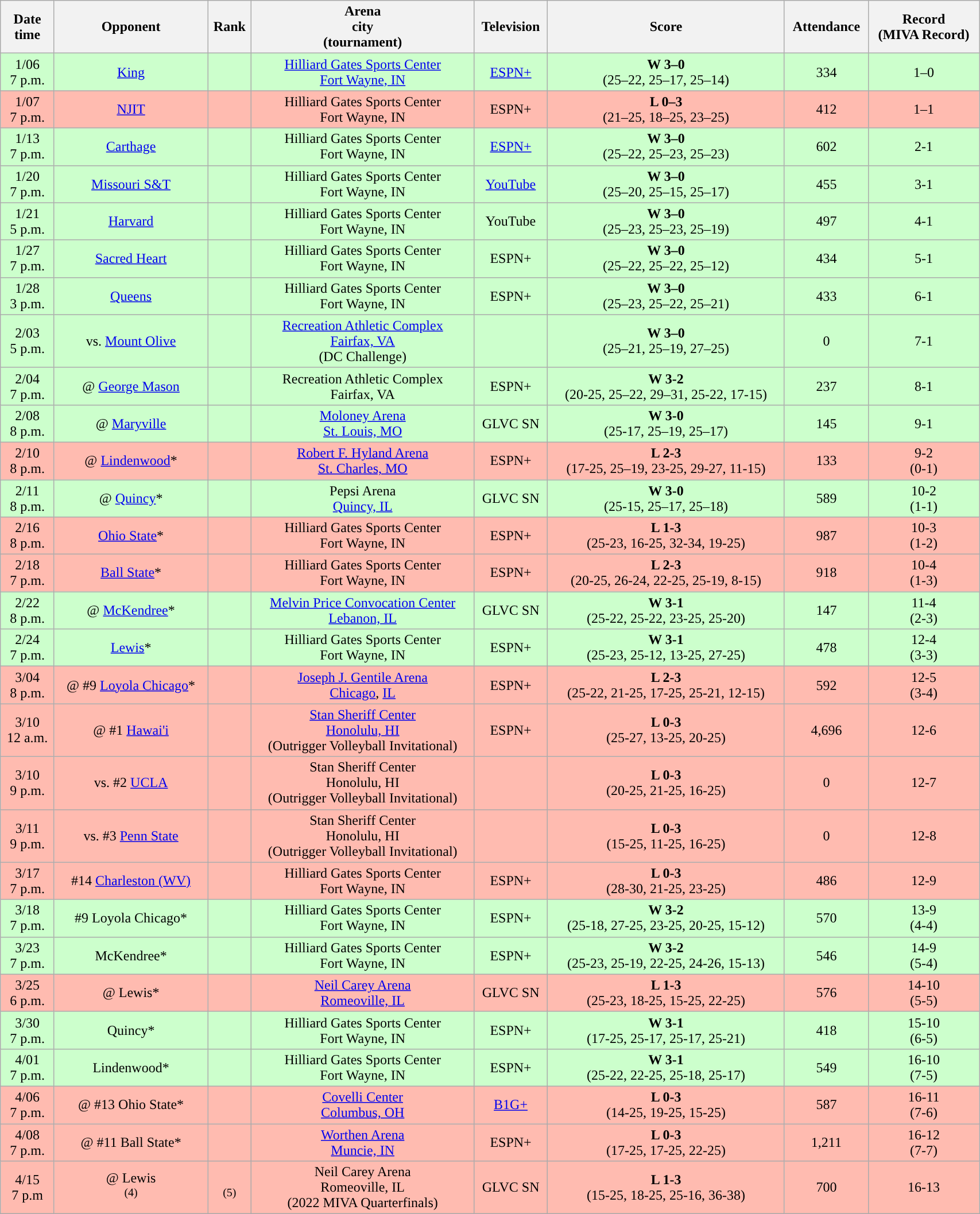<table class="wikitable sortable" style="width:90%">
<tr>
<th>Date<br>time</th>
<th>Opponent</th>
<th>Rank</th>
<th>Arena<br>city<br>(tournament)</th>
<th>Television</th>
<th>Score</th>
<th>Attendance</th>
<th>Record<br>(MIVA Record)</th>
</tr>
<tr align="center" bgcolor="#ccffcc">
<td>1/06<br>7 p.m.</td>
<td><a href='#'>King</a></td>
<td></td>
<td><a href='#'>Hilliard Gates Sports Center</a><br><a href='#'>Fort Wayne, IN</a></td>
<td><a href='#'>ESPN+</a></td>
<td><strong>W 3–0</strong><br>(25–22, 25–17, 25–14)</td>
<td>334</td>
<td>1–0</td>
</tr>
<tr align="center" bgcolor="#ffbbb">
<td>1/07<br>7 p.m.</td>
<td><a href='#'>NJIT</a></td>
<td></td>
<td>Hilliard Gates Sports Center<br>Fort Wayne, IN</td>
<td>ESPN+</td>
<td><strong>L 0–3</strong><br>(21–25, 18–25, 23–25)</td>
<td>412</td>
<td>1–1</td>
</tr>
<tr align="center" bgcolor="#ccffcc">
<td>1/13<br>7 p.m.</td>
<td><a href='#'>Carthage</a></td>
<td></td>
<td>Hilliard Gates Sports Center<br>Fort Wayne, IN</td>
<td><a href='#'>ESPN+</a></td>
<td><strong>W 3–0</strong><br>(25–22, 25–23, 25–23)</td>
<td>602</td>
<td>2-1</td>
</tr>
<tr align="center" bgcolor="#ccffcc">
<td>1/20<br>7 p.m.</td>
<td><a href='#'>Missouri S&T</a></td>
<td></td>
<td>Hilliard Gates Sports Center<br>Fort Wayne, IN</td>
<td><a href='#'>YouTube</a></td>
<td><strong>W 3–0</strong><br>(25–20, 25–15, 25–17)</td>
<td>455</td>
<td>3-1</td>
</tr>
<tr align="center" bgcolor="#ccffcc">
<td>1/21<br>5 p.m.</td>
<td><a href='#'>Harvard</a></td>
<td></td>
<td>Hilliard Gates Sports Center<br>Fort Wayne, IN</td>
<td>YouTube</td>
<td><strong>W 3–0</strong><br>(25–23, 25–23, 25–19)</td>
<td>497</td>
<td>4-1</td>
</tr>
<tr align="center" bgcolor="#ccffcc">
<td>1/27<br>7 p.m.</td>
<td><a href='#'>Sacred Heart</a></td>
<td></td>
<td>Hilliard Gates Sports Center<br>Fort Wayne, IN</td>
<td>ESPN+</td>
<td><strong>W 3–0</strong><br>(25–22, 25–22, 25–12)</td>
<td>434</td>
<td>5-1</td>
</tr>
<tr align="center" bgcolor="#ccffcc">
<td>1/28<br>3 p.m.</td>
<td><a href='#'>Queens</a></td>
<td></td>
<td>Hilliard Gates Sports Center<br>Fort Wayne, IN</td>
<td>ESPN+</td>
<td><strong>W 3–0</strong><br>(25–23, 25–22, 25–21)</td>
<td>433</td>
<td>6-1</td>
</tr>
<tr align="center" bgcolor="#ccffcc">
<td>2/03<br>5 p.m.</td>
<td>vs. <a href='#'>Mount Olive</a></td>
<td></td>
<td><a href='#'>Recreation Athletic Complex</a><br><a href='#'>Fairfax, VA</a><br>(DC Challenge)</td>
<td></td>
<td><strong>W 3–0</strong><br>(25–21, 25–19, 27–25)</td>
<td>0</td>
<td>7-1</td>
</tr>
<tr align="center" bgcolor="#ccffcc">
<td>2/04<br>7 p.m.</td>
<td>@ <a href='#'>George Mason</a></td>
<td></td>
<td>Recreation Athletic Complex<br>Fairfax, VA</td>
<td>ESPN+</td>
<td><strong>W 3-2</strong><br>(20-25, 25–22, 29–31, 25-22, 17-15)</td>
<td>237</td>
<td>8-1</td>
</tr>
<tr align="center" bgcolor="#ccffcc">
<td>2/08<br>8 p.m.</td>
<td>@ <a href='#'>Maryville</a></td>
<td></td>
<td><a href='#'>Moloney Arena</a><br><a href='#'>St. Louis, MO</a></td>
<td>GLVC SN</td>
<td><strong>W 3-0</strong><br>(25-17, 25–19, 25–17)</td>
<td>145</td>
<td>9-1</td>
</tr>
<tr align="center" bgcolor="#ffbbb">
<td>2/10<br>8 p.m.</td>
<td>@ <a href='#'>Lindenwood</a>*</td>
<td></td>
<td><a href='#'>Robert F. Hyland Arena</a><br><a href='#'>St. Charles, MO</a></td>
<td>ESPN+</td>
<td><strong>L 2-3</strong><br>(17-25, 25–19, 23-25, 29-27, 11-15)</td>
<td>133</td>
<td>9-2<br>(0-1)</td>
</tr>
<tr align="center" bgcolor="#ccffcc">
<td>2/11<br>8 p.m.</td>
<td>@ <a href='#'>Quincy</a>*</td>
<td></td>
<td>Pepsi Arena<br><a href='#'>Quincy, IL</a></td>
<td>GLVC SN</td>
<td><strong>W 3-0</strong><br>(25-15, 25–17, 25–18)</td>
<td>589</td>
<td>10-2<br>(1-1)</td>
</tr>
<tr align="center" bgcolor="#ffbbb">
<td>2/16<br>8 p.m.</td>
<td><a href='#'>Ohio State</a>*</td>
<td></td>
<td>Hilliard Gates Sports Center<br>Fort Wayne, IN</td>
<td>ESPN+</td>
<td><strong>L 1-3</strong><br>(25-23, 16-25, 32-34, 19-25)</td>
<td>987</td>
<td>10-3<br>(1-2)</td>
</tr>
<tr align="center" bgcolor="#ffbbb">
<td>2/18<br>7 p.m.</td>
<td><a href='#'>Ball State</a>*</td>
<td></td>
<td>Hilliard Gates Sports Center<br>Fort Wayne, IN</td>
<td>ESPN+</td>
<td><strong>L 2-3</strong><br>(20-25, 26-24, 22-25, 25-19, 8-15)</td>
<td>918</td>
<td>10-4<br>(1-3)</td>
</tr>
<tr align="center" bgcolor="#ccffcc">
<td>2/22<br>8 p.m.</td>
<td>@ <a href='#'>McKendree</a>*</td>
<td></td>
<td><a href='#'>Melvin Price Convocation Center</a><br><a href='#'>Lebanon, IL</a></td>
<td>GLVC SN</td>
<td><strong>W 3-1</strong><br>(25-22, 25-22, 23-25, 25-20)</td>
<td>147</td>
<td>11-4<br>(2-3)</td>
</tr>
<tr align="center" bgcolor="#ccffcc">
<td>2/24<br>7 p.m.</td>
<td><a href='#'>Lewis</a>*</td>
<td></td>
<td>Hilliard Gates Sports Center<br>Fort Wayne, IN</td>
<td>ESPN+</td>
<td><strong>W 3-1</strong><br>(25-23, 25-12, 13-25, 27-25)</td>
<td>478</td>
<td>12-4<br>(3-3)</td>
</tr>
<tr align="center" bgcolor="#ffbbb">
<td>3/04<br>8 p.m.</td>
<td>@ #9 <a href='#'>Loyola Chicago</a>*</td>
<td></td>
<td><a href='#'>Joseph J. Gentile Arena</a><br><a href='#'>Chicago</a>, <a href='#'>IL</a></td>
<td>ESPN+</td>
<td><strong>L 2-3</strong><br>(25-22, 21-25, 17-25, 25-21, 12-15)</td>
<td>592</td>
<td>12-5<br>(3-4)</td>
</tr>
<tr align="center" bgcolor="#ffbbb">
<td>3/10<br>12 a.m.</td>
<td>@ #1 <a href='#'>Hawai'i</a></td>
<td></td>
<td><a href='#'>Stan Sheriff Center</a><br><a href='#'>Honolulu, HI</a><br>(Outrigger Volleyball Invitational)</td>
<td>ESPN+</td>
<td><strong>L 0-3</strong><br>(25-27, 13-25, 20-25)</td>
<td>4,696</td>
<td>12-6</td>
</tr>
<tr align="center" bgcolor="#ffbbb">
<td>3/10<br>9 p.m.</td>
<td>vs. #2 <a href='#'>UCLA</a></td>
<td></td>
<td>Stan Sheriff Center<br>Honolulu, HI<br>(Outrigger Volleyball Invitational)</td>
<td></td>
<td><strong>L 0-3</strong><br>(20-25, 21-25, 16-25)</td>
<td>0</td>
<td>12-7</td>
</tr>
<tr align="center" bgcolor="#ffbbb">
<td>3/11<br>9 p.m.</td>
<td>vs. #3 <a href='#'>Penn State</a></td>
<td></td>
<td>Stan Sheriff Center<br>Honolulu, HI<br>(Outrigger Volleyball Invitational)</td>
<td></td>
<td><strong>L 0-3</strong><br>(15-25, 11-25, 16-25)</td>
<td>0</td>
<td>12-8</td>
</tr>
<tr align="center" bgcolor="#ffbbb">
<td>3/17<br>7 p.m.</td>
<td>#14 <a href='#'>Charleston (WV)</a></td>
<td></td>
<td>Hilliard Gates Sports Center<br>Fort Wayne, IN</td>
<td>ESPN+</td>
<td><strong>L 0-3</strong><br>(28-30, 21-25, 23-25)</td>
<td>486</td>
<td>12-9</td>
</tr>
<tr align="center" bgcolor="#ccffcc">
<td>3/18<br>7 p.m.</td>
<td>#9 Loyola Chicago*</td>
<td></td>
<td>Hilliard Gates Sports Center<br>Fort Wayne, IN</td>
<td>ESPN+</td>
<td><strong>W 3-2</strong><br>(25-18, 27-25, 23-25, 20-25, 15-12)</td>
<td>570</td>
<td>13-9<br>(4-4)</td>
</tr>
<tr align="center" bgcolor="#ccffcc">
<td>3/23<br>7 p.m.</td>
<td>McKendree*</td>
<td></td>
<td>Hilliard Gates Sports Center<br>Fort Wayne, IN</td>
<td>ESPN+</td>
<td><strong>W 3-2</strong><br>(25-23, 25-19, 22-25, 24-26, 15-13)</td>
<td>546</td>
<td>14-9<br>(5-4)</td>
</tr>
<tr align="center" bgcolor="#ffbbb">
<td>3/25<br>6 p.m.</td>
<td>@ Lewis*</td>
<td></td>
<td><a href='#'>Neil Carey Arena</a><br><a href='#'>Romeoville, IL</a></td>
<td>GLVC SN</td>
<td><strong>L 1-3</strong><br>(25-23, 18-25, 15-25, 22-25)</td>
<td>576</td>
<td>14-10<br>(5-5)</td>
</tr>
<tr align="center" bgcolor="#ccffcc">
<td>3/30<br>7 p.m.</td>
<td>Quincy*</td>
<td></td>
<td>Hilliard Gates Sports Center<br>Fort Wayne, IN</td>
<td>ESPN+</td>
<td><strong>W 3-1</strong><br>(17-25, 25-17, 25-17, 25-21)</td>
<td>418</td>
<td>15-10<br>(6-5)</td>
</tr>
<tr align="center" bgcolor="#ccffcc">
<td>4/01<br>7 p.m.</td>
<td>Lindenwood*</td>
<td></td>
<td>Hilliard Gates Sports Center<br>Fort Wayne, IN</td>
<td>ESPN+</td>
<td><strong>W 3-1</strong><br>(25-22, 22-25, 25-18, 25-17)</td>
<td>549</td>
<td>16-10<br>(7-5)</td>
</tr>
<tr align="center" bgcolor="#ffbbb">
<td>4/06<br>7 p.m.</td>
<td>@ #13 Ohio State*</td>
<td></td>
<td><a href='#'>Covelli Center</a><br><a href='#'>Columbus, OH</a></td>
<td><a href='#'>B1G+</a></td>
<td><strong>L 0-3</strong><br>(14-25, 19-25, 15-25)</td>
<td>587</td>
<td>16-11<br>(7-6)</td>
</tr>
<tr align="center" bgcolor="#ffbbb">
<td>4/08<br>7 p.m.</td>
<td>@ #11 Ball State*</td>
<td></td>
<td><a href='#'>Worthen Arena</a><br><a href='#'>Muncie, IN</a></td>
<td>ESPN+</td>
<td><strong>L 0-3</strong><br>(17-25, 17-25, 22-25)</td>
<td>1,211</td>
<td>16-12<br>(7-7)</td>
</tr>
<tr align="center" bgcolor="#ffbbb">
<td>4/15<br>7 p.m</td>
<td>@ Lewis <br> <sup>(4)</sup></td>
<td><br> <sup>(5)</sup></td>
<td>Neil Carey Arena<br>Romeoville, IL<br>(2022 MIVA Quarterfinals)</td>
<td>GLVC SN</td>
<td><strong>L 1-3</strong> <br> (15-25, 18-25, 25-16, 36-38)</td>
<td>700</td>
<td>16-13</td>
</tr>
</table>
